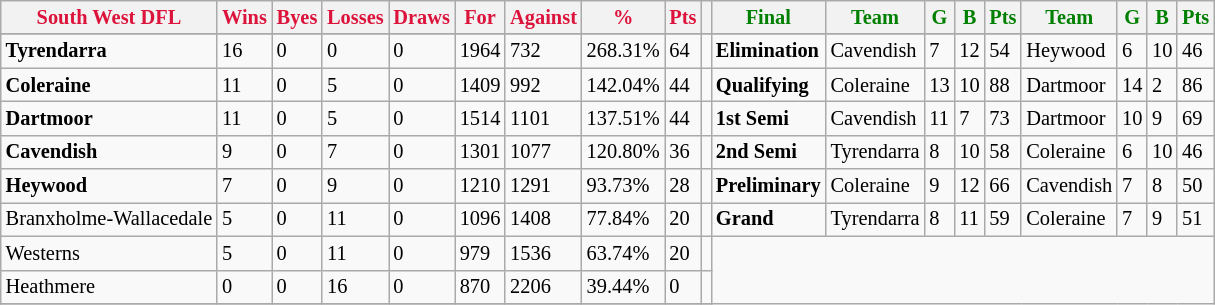<table style="font-size: 85%; text-align: left;" class="wikitable">
<tr>
<th style="color:crimson">South West DFL</th>
<th style="color:crimson">Wins</th>
<th style="color:crimson">Byes</th>
<th style="color:crimson">Losses</th>
<th style="color:crimson">Draws</th>
<th style="color:crimson">For</th>
<th style="color:crimson">Against</th>
<th style="color:crimson">%</th>
<th style="color:crimson">Pts</th>
<th></th>
<th style="color:green">Final</th>
<th style="color:green">Team</th>
<th style="color:green">G</th>
<th style="color:green">B</th>
<th style="color:green">Pts</th>
<th style="color:green">Team</th>
<th style="color:green">G</th>
<th style="color:green">B</th>
<th style="color:green">Pts</th>
</tr>
<tr>
</tr>
<tr>
</tr>
<tr>
<td><strong>	Tyrendarra	</strong></td>
<td>16</td>
<td>0</td>
<td>0</td>
<td>0</td>
<td>1964</td>
<td>732</td>
<td>268.31%</td>
<td>64</td>
<td></td>
<td><strong>Elimination</strong></td>
<td>Cavendish</td>
<td>7</td>
<td>12</td>
<td>54</td>
<td>Heywood</td>
<td>6</td>
<td>10</td>
<td>46</td>
</tr>
<tr>
<td><strong>	Coleraine	</strong></td>
<td>11</td>
<td>0</td>
<td>5</td>
<td>0</td>
<td>1409</td>
<td>992</td>
<td>142.04%</td>
<td>44</td>
<td></td>
<td><strong>Qualifying</strong></td>
<td>Coleraine</td>
<td>13</td>
<td>10</td>
<td>88</td>
<td>Dartmoor</td>
<td>14</td>
<td>2</td>
<td>86</td>
</tr>
<tr>
<td><strong>	Dartmoor	</strong></td>
<td>11</td>
<td>0</td>
<td>5</td>
<td>0</td>
<td>1514</td>
<td>1101</td>
<td>137.51%</td>
<td>44</td>
<td></td>
<td><strong>1st Semi</strong></td>
<td>Cavendish</td>
<td>11</td>
<td>7</td>
<td>73</td>
<td>Dartmoor</td>
<td>10</td>
<td>9</td>
<td>69</td>
</tr>
<tr>
<td><strong>	Cavendish	</strong></td>
<td>9</td>
<td>0</td>
<td>7</td>
<td>0</td>
<td>1301</td>
<td>1077</td>
<td>120.80%</td>
<td>36</td>
<td></td>
<td><strong>2nd Semi</strong></td>
<td>Tyrendarra</td>
<td>8</td>
<td>10</td>
<td>58</td>
<td>Coleraine</td>
<td>6</td>
<td>10</td>
<td>46</td>
</tr>
<tr>
<td><strong>	Heywood	</strong></td>
<td>7</td>
<td>0</td>
<td>9</td>
<td>0</td>
<td>1210</td>
<td>1291</td>
<td>93.73%</td>
<td>28</td>
<td></td>
<td><strong>Preliminary</strong></td>
<td>Coleraine</td>
<td>9</td>
<td>12</td>
<td>66</td>
<td>Cavendish</td>
<td>7</td>
<td>8</td>
<td>50</td>
</tr>
<tr>
<td>Branxholme-Wallacedale</td>
<td>5</td>
<td>0</td>
<td>11</td>
<td>0</td>
<td>1096</td>
<td>1408</td>
<td>77.84%</td>
<td>20</td>
<td></td>
<td><strong>Grand</strong></td>
<td>Tyrendarra</td>
<td>8</td>
<td>11</td>
<td>59</td>
<td>Coleraine</td>
<td>7</td>
<td>9</td>
<td>51</td>
</tr>
<tr>
<td>Westerns</td>
<td>5</td>
<td>0</td>
<td>11</td>
<td>0</td>
<td>979</td>
<td>1536</td>
<td>63.74%</td>
<td>20</td>
<td></td>
</tr>
<tr>
<td>Heathmere</td>
<td>0</td>
<td>0</td>
<td>16</td>
<td>0</td>
<td>870</td>
<td>2206</td>
<td>39.44%</td>
<td>0</td>
<td></td>
</tr>
<tr>
</tr>
</table>
